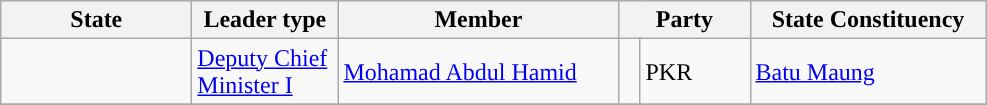<table class ="wikitable sortable">
<tr>
<th style="width:120px;">State</th>
<th style="width:90px;">Leader type</th>
<th style="width:180px;">Member</th>
<th style="width:80px;" colspan=2>Party</th>
<th style="width:150px;">State Constituency</th>
</tr>
<tr>
<td></td>
<td><a href='#'>Deputy Chief Minister I</a></td>
<td><a href='#'>Mohamad Abdul Hamid</a></td>
<td></td>
<td>PKR</td>
<td><a href='#'>Batu Maung</a></td>
</tr>
<tr>
</tr>
</table>
